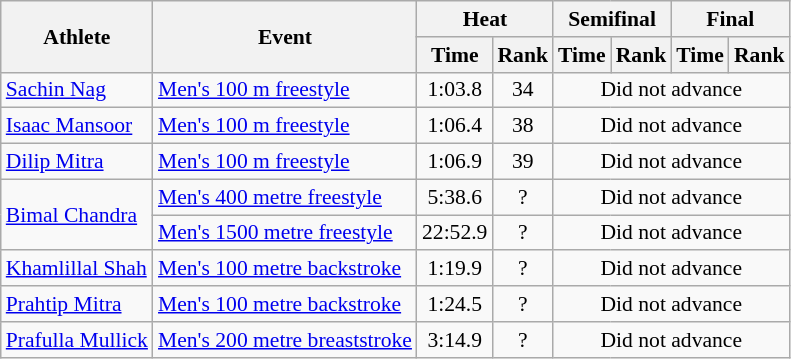<table class="wikitable"  style="font-size:90%">
<tr>
<th rowspan="2">Athlete</th>
<th rowspan="2">Event</th>
<th colspan="2">Heat</th>
<th colspan="2">Semifinal</th>
<th colspan="2">Final</th>
</tr>
<tr>
<th>Time</th>
<th>Rank</th>
<th>Time</th>
<th>Rank</th>
<th>Time</th>
<th>Rank</th>
</tr>
<tr>
<td><a href='#'>Sachin Nag</a></td>
<td><a href='#'>Men's 100 m freestyle</a></td>
<td align="center">1:03.8</td>
<td align="center">34</td>
<td align=center colspan="4">Did not advance</td>
</tr>
<tr>
<td><a href='#'>Isaac Mansoor</a></td>
<td><a href='#'>Men's 100 m freestyle</a></td>
<td align="center">1:06.4</td>
<td align="center">38</td>
<td align=center colspan="4">Did not advance</td>
</tr>
<tr>
<td><a href='#'>Dilip Mitra</a></td>
<td><a href='#'>Men's 100 m freestyle</a></td>
<td align="center">1:06.9</td>
<td align="center">39</td>
<td align=center colspan="4">Did not advance</td>
</tr>
<tr>
<td rowspan ="2"><a href='#'>Bimal Chandra</a></td>
<td><a href='#'>Men's 400 metre freestyle</a></td>
<td align="center">5:38.6</td>
<td align="center">?</td>
<td align=center colspan="4">Did not advance</td>
</tr>
<tr>
<td><a href='#'>Men's 1500 metre freestyle</a></td>
<td align="center">22:52.9</td>
<td align="center">?</td>
<td align=center colspan="4">Did not advance</td>
</tr>
<tr>
<td><a href='#'>Khamlillal Shah</a></td>
<td><a href='#'>Men's 100 metre backstroke</a></td>
<td align="center">1:19.9</td>
<td align="center">?</td>
<td align=center colspan="4">Did not advance</td>
</tr>
<tr>
<td><a href='#'>Prahtip Mitra</a></td>
<td><a href='#'>Men's 100 metre backstroke</a></td>
<td align="center">1:24.5</td>
<td align="center">?</td>
<td align=center colspan="4">Did not advance</td>
</tr>
<tr>
<td><a href='#'>Prafulla Mullick</a></td>
<td><a href='#'>Men's 200 metre breaststroke</a></td>
<td align="center">3:14.9</td>
<td align="center">?</td>
<td align=center colspan="4">Did not advance</td>
</tr>
</table>
